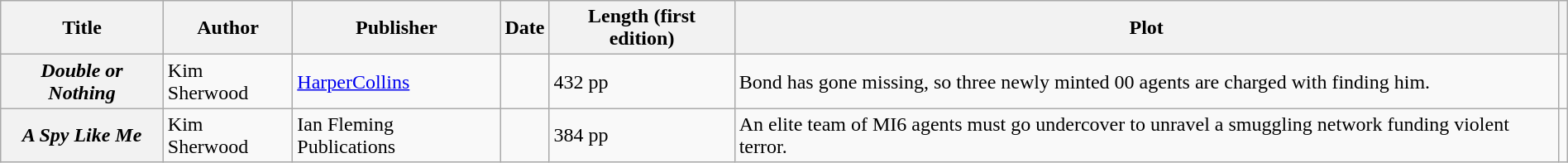<table class="wikitable plainrowheaders sortable" style="margin-right: 0;">
<tr>
<th scope="col">Title</th>
<th scope="col">Author</th>
<th scope="col">Publisher</th>
<th scope="col">Date</th>
<th scope="col">Length (first edition)</th>
<th scope="col" class="unsortable">Plot</th>
<th scope="col" class="unsortable"></th>
</tr>
<tr>
<th scope="row"><em>Double or Nothing</em></th>
<td>Kim Sherwood</td>
<td><a href='#'>HarperCollins</a></td>
<td></td>
<td>432 pp</td>
<td>Bond has gone missing, so three newly minted 00 agents are charged with finding him.</td>
<td style="text-align: center;"></td>
</tr>
<tr>
<th scope="row"><em>A Spy Like Me</em></th>
<td>Kim Sherwood</td>
<td>Ian Fleming Publications</td>
<td></td>
<td>384 pp</td>
<td>An elite team of MI6 agents must go undercover to unravel a smuggling network funding violent terror.</td>
<td></td>
</tr>
</table>
